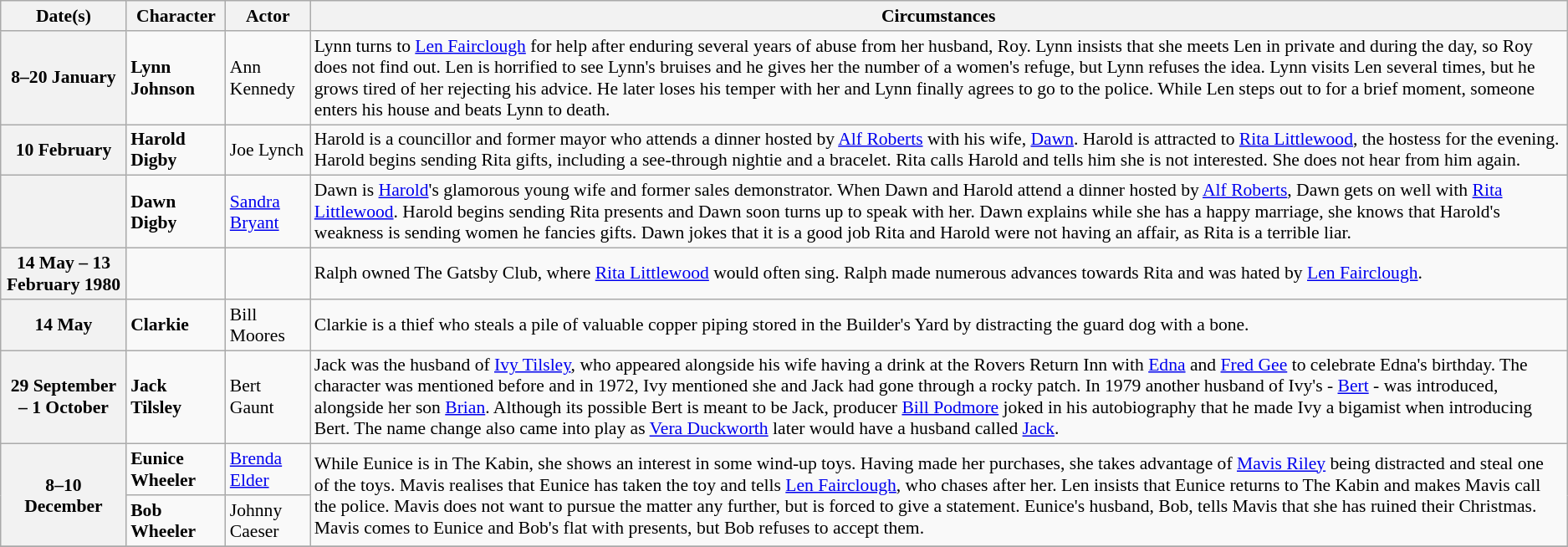<table class="wikitable plainrowheaders" style="font-size:90%">
<tr>
<th scope="col">Date(s)</th>
<th scope="col">Character</th>
<th scope="col">Actor</th>
<th scope="col">Circumstances</th>
</tr>
<tr>
<th scope="row">8–20 January</th>
<td><strong>Lynn Johnson</strong></td>
<td>Ann Kennedy</td>
<td>Lynn turns to <a href='#'>Len Fairclough</a> for help after enduring several years of abuse from her husband, Roy. Lynn insists that she meets Len in private and during the day, so Roy does not find out. Len is horrified to see Lynn's bruises and he gives her the number of a women's refuge, but Lynn refuses the idea. Lynn visits Len several times, but he grows tired of her rejecting his advice. He later loses his temper with her and Lynn finally agrees to go to the police. While Len steps out to for a brief moment, someone enters his house and beats Lynn to death.</td>
</tr>
<tr>
<th scope="row">10 February</th>
<td><strong>Harold Digby</strong></td>
<td>Joe Lynch</td>
<td>Harold is a councillor and former mayor who attends a dinner hosted by <a href='#'>Alf Roberts</a> with his wife, <a href='#'>Dawn</a>. Harold is attracted to <a href='#'>Rita Littlewood</a>, the hostess for the evening. Harold begins sending Rita gifts, including a see-through nightie and a bracelet. Rita calls Harold and tells him she is not interested. She does not hear from him again.</td>
</tr>
<tr>
<th scope="row"></th>
<td><strong>Dawn Digby</strong></td>
<td><a href='#'>Sandra Bryant</a></td>
<td>Dawn is <a href='#'>Harold</a>'s glamorous young wife and former sales demonstrator. When Dawn and Harold attend a dinner hosted by <a href='#'>Alf Roberts</a>, Dawn gets on well with <a href='#'>Rita Littlewood</a>. Harold begins sending Rita presents and Dawn soon turns up to speak with her. Dawn explains while she has a happy marriage, she knows that Harold's weakness is sending women he fancies gifts. Dawn jokes that it is a good job Rita and Harold were not having an affair, as Rita is a terrible liar.</td>
</tr>
<tr>
<th scope="row">14 May – 13 February 1980</th>
<td></td>
<td></td>
<td>Ralph owned The Gatsby Club, where <a href='#'>Rita Littlewood</a> would often sing. Ralph made numerous advances towards Rita and was hated by <a href='#'>Len Fairclough</a>.</td>
</tr>
<tr>
<th scope="row">14 May</th>
<td><strong>Clarkie</strong></td>
<td>Bill Moores</td>
<td>Clarkie is a thief who steals a pile of valuable copper piping stored in the Builder's Yard by distracting the guard dog with a bone.</td>
</tr>
<tr>
<th scope="row">29 September – 1 October</th>
<td><strong>Jack Tilsley</strong></td>
<td>Bert Gaunt</td>
<td>Jack was the husband of <a href='#'>Ivy Tilsley</a>, who appeared alongside his wife having a drink at the Rovers Return Inn with <a href='#'>Edna</a> and <a href='#'>Fred Gee</a> to celebrate Edna's birthday. The character was mentioned before and in 1972, Ivy mentioned she and Jack had gone through a rocky patch. In 1979 another husband of Ivy's - <a href='#'>Bert</a> - was introduced, alongside her son <a href='#'>Brian</a>. Although its possible Bert is meant to be Jack, producer <a href='#'>Bill Podmore</a> joked in his autobiography that he made Ivy a bigamist when introducing Bert. The name change also came into play as <a href='#'>Vera Duckworth</a> later would have a husband called <a href='#'>Jack</a>.</td>
</tr>
<tr>
<th scope="row" rowspan="2">8–10 December</th>
<td><strong>Eunice Wheeler</strong></td>
<td><a href='#'>Brenda Elder</a></td>
<td rowspan="2">While Eunice is in The Kabin, she shows an interest in some wind-up toys. Having made her purchases, she takes advantage of <a href='#'>Mavis Riley</a> being distracted and steal one of the toys. Mavis realises that Eunice has taken the toy and tells <a href='#'>Len Fairclough</a>, who chases after her. Len insists that Eunice returns to The Kabin and makes Mavis call the police. Mavis does not want to pursue the matter any further, but is forced to give a statement. Eunice's husband, Bob, tells Mavis that she has ruined their Christmas. Mavis comes to Eunice and Bob's flat with presents, but Bob refuses to accept them.</td>
</tr>
<tr>
<td><strong>Bob Wheeler</strong></td>
<td>Johnny Caeser</td>
</tr>
<tr>
</tr>
</table>
